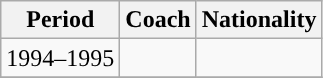<table class="wikitable sortable">
<tr>
<th>Period</th>
<th>Coach</th>
<th>Nationality</th>
</tr>
<tr>
<td>1994–1995</td>
<td></td>
<td></td>
</tr>
<tr>
</tr>
</table>
